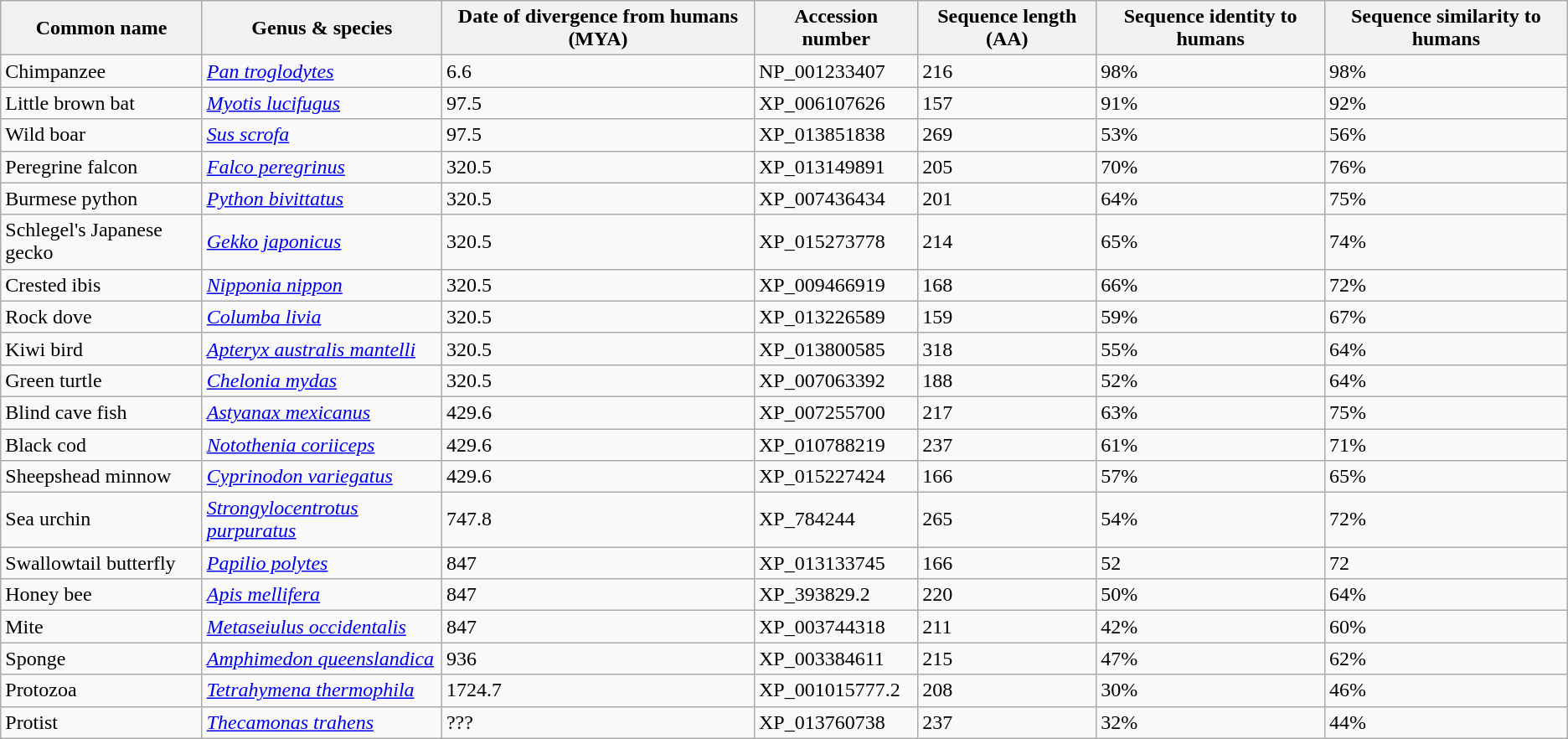<table class="wikitable sortable">
<tr>
<th>Common name</th>
<th>Genus & species</th>
<th>Date of divergence from humans (MYA)</th>
<th>Accession number</th>
<th>Sequence length (AA)</th>
<th>Sequence identity to humans</th>
<th>Sequence similarity to humans</th>
</tr>
<tr>
<td>Chimpanzee</td>
<td><em><a href='#'>Pan troglodytes</a></em></td>
<td>6.6</td>
<td>NP_001233407</td>
<td>216</td>
<td>98%</td>
<td>98%</td>
</tr>
<tr>
<td>Little brown bat</td>
<td><em><a href='#'>Myotis lucifugus</a></em></td>
<td>97.5</td>
<td>XP_006107626</td>
<td>157</td>
<td>91%</td>
<td>92%</td>
</tr>
<tr>
<td>Wild boar</td>
<td><em><a href='#'>Sus scrofa</a></em></td>
<td>97.5</td>
<td>XP_013851838</td>
<td>269</td>
<td>53%</td>
<td>56%</td>
</tr>
<tr>
<td>Peregrine falcon</td>
<td><em><a href='#'>Falco peregrinus</a></em></td>
<td>320.5</td>
<td>XP_013149891</td>
<td>205</td>
<td>70%</td>
<td>76%</td>
</tr>
<tr>
<td>Burmese python</td>
<td><em><a href='#'>Python bivittatus</a></em></td>
<td>320.5</td>
<td>XP_007436434</td>
<td>201</td>
<td>64%</td>
<td>75%</td>
</tr>
<tr>
<td>Schlegel's Japanese gecko</td>
<td><em><a href='#'>Gekko japonicus</a></em></td>
<td>320.5</td>
<td>XP_015273778</td>
<td>214</td>
<td>65%</td>
<td>74%</td>
</tr>
<tr>
<td>Crested ibis</td>
<td><em><a href='#'>Nipponia nippon</a></em></td>
<td>320.5</td>
<td>XP_009466919</td>
<td>168</td>
<td>66%</td>
<td>72%</td>
</tr>
<tr>
<td>Rock dove</td>
<td><em><a href='#'>Columba livia</a></em></td>
<td>320.5</td>
<td>XP_013226589</td>
<td>159</td>
<td>59%</td>
<td>67%</td>
</tr>
<tr>
<td>Kiwi bird</td>
<td><em><a href='#'>Apteryx australis mantelli</a></em></td>
<td>320.5</td>
<td>XP_013800585</td>
<td>318</td>
<td>55%</td>
<td>64%</td>
</tr>
<tr>
<td>Green turtle</td>
<td><em><a href='#'>Chelonia mydas</a></em></td>
<td>320.5</td>
<td>XP_007063392</td>
<td>188</td>
<td>52%</td>
<td>64%</td>
</tr>
<tr>
<td>Blind cave fish</td>
<td><em><a href='#'>Astyanax mexicanus</a></em></td>
<td>429.6</td>
<td>XP_007255700</td>
<td>217</td>
<td>63%</td>
<td>75%</td>
</tr>
<tr>
<td>Black cod</td>
<td><em><a href='#'>Notothenia coriiceps</a></em></td>
<td>429.6</td>
<td>XP_010788219</td>
<td>237</td>
<td>61%</td>
<td>71%</td>
</tr>
<tr>
<td>Sheepshead minnow</td>
<td><em><a href='#'>Cyprinodon variegatus</a></em></td>
<td>429.6</td>
<td>XP_015227424</td>
<td>166</td>
<td>57%</td>
<td>65%</td>
</tr>
<tr>
<td>Sea urchin</td>
<td><em><a href='#'>Strongylocentrotus purpuratus</a></em></td>
<td>747.8</td>
<td>XP_784244</td>
<td>265</td>
<td>54%</td>
<td>72%</td>
</tr>
<tr>
<td>Swallowtail butterfly</td>
<td><em><a href='#'>Papilio polytes</a></em></td>
<td>847</td>
<td>XP_013133745</td>
<td>166</td>
<td>52</td>
<td>72</td>
</tr>
<tr>
<td>Honey bee</td>
<td><em><a href='#'>Apis mellifera</a></em></td>
<td>847</td>
<td>XP_393829.2</td>
<td>220</td>
<td>50%</td>
<td>64%</td>
</tr>
<tr>
<td>Mite</td>
<td><em><a href='#'>Metaseiulus occidentalis</a></em></td>
<td>847</td>
<td>XP_003744318</td>
<td>211</td>
<td>42%</td>
<td>60%</td>
</tr>
<tr>
<td>Sponge</td>
<td><em><a href='#'>Amphimedon queenslandica</a></em></td>
<td>936</td>
<td>XP_003384611</td>
<td>215</td>
<td>47%</td>
<td>62%</td>
</tr>
<tr>
<td>Protozoa</td>
<td><em><a href='#'>Tetrahymena thermophila</a></em></td>
<td>1724.7</td>
<td>XP_001015777.2</td>
<td>208</td>
<td>30%</td>
<td>46%</td>
</tr>
<tr>
<td>Protist</td>
<td><em><a href='#'>Thecamonas trahens</a></em></td>
<td>???</td>
<td>XP_013760738</td>
<td>237</td>
<td>32%</td>
<td>44%</td>
</tr>
</table>
